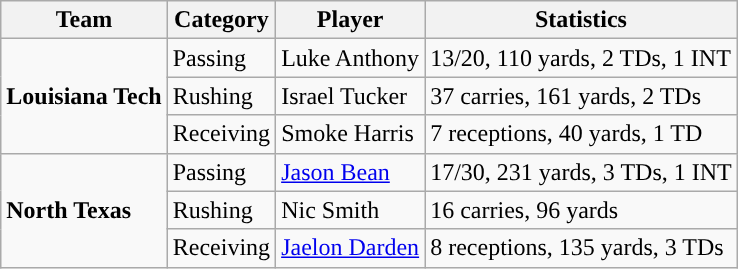<table class="wikitable" style="float: left;">
<tr>
<th>Team</th>
<th>Category</th>
<th>Player</th>
<th>Statistics</th>
</tr>
<tr>
<td rowspan=3><strong>Louisiana Tech</strong></td>
<td>Passing</td>
<td>Luke Anthony</td>
<td>13/20, 110 yards, 2 TDs, 1 INT</td>
</tr>
<tr>
<td>Rushing</td>
<td>Israel Tucker</td>
<td>37 carries, 161 yards, 2 TDs</td>
</tr>
<tr>
<td>Receiving</td>
<td>Smoke Harris</td>
<td>7 receptions, 40 yards, 1 TD</td>
</tr>
<tr>
<td rowspan=3><strong>North Texas</strong></td>
<td>Passing</td>
<td><a href='#'>Jason Bean</a></td>
<td>17/30, 231 yards, 3 TDs, 1 INT</td>
</tr>
<tr>
<td>Rushing</td>
<td>Nic Smith</td>
<td>16 carries, 96 yards</td>
</tr>
<tr>
<td>Receiving</td>
<td><a href='#'>Jaelon Darden</a></td>
<td>8 receptions, 135 yards, 3 TDs</td>
</tr>
</table>
